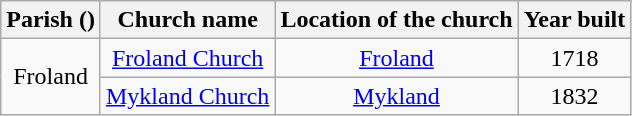<table class="wikitable" style="text-align:center">
<tr>
<th>Parish ()</th>
<th>Church name</th>
<th>Location of the church</th>
<th>Year built</th>
</tr>
<tr>
<td rowspan="2">Froland</td>
<td><a href='#'>Froland Church</a></td>
<td><a href='#'>Froland</a></td>
<td>1718</td>
</tr>
<tr>
<td><a href='#'>Mykland Church</a></td>
<td><a href='#'>Mykland</a></td>
<td>1832</td>
</tr>
</table>
